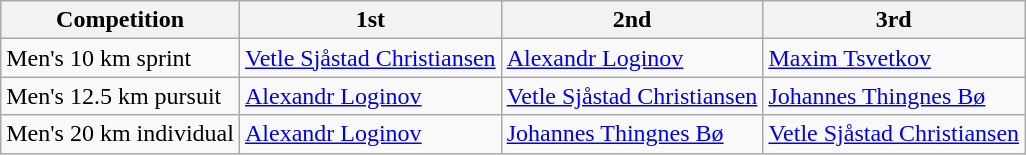<table class="wikitable">
<tr>
<th>Competition</th>
<th>1st</th>
<th>2nd</th>
<th>3rd</th>
</tr>
<tr>
<td>Men's 10 km sprint</td>
<td> <a href='#'>Vetle Sjåstad Christiansen</a></td>
<td> <a href='#'>Alexandr Loginov</a></td>
<td> <a href='#'>Maxim Tsvetkov</a></td>
</tr>
<tr>
<td>Men's 12.5 km pursuit</td>
<td> <a href='#'>Alexandr Loginov</a></td>
<td> <a href='#'>Vetle Sjåstad Christiansen</a></td>
<td> <a href='#'>Johannes Thingnes Bø</a></td>
</tr>
<tr>
<td>Men's 20 km individual</td>
<td> <a href='#'>Alexandr Loginov</a></td>
<td> <a href='#'>Johannes Thingnes Bø</a></td>
<td> <a href='#'>Vetle Sjåstad Christiansen</a></td>
</tr>
</table>
